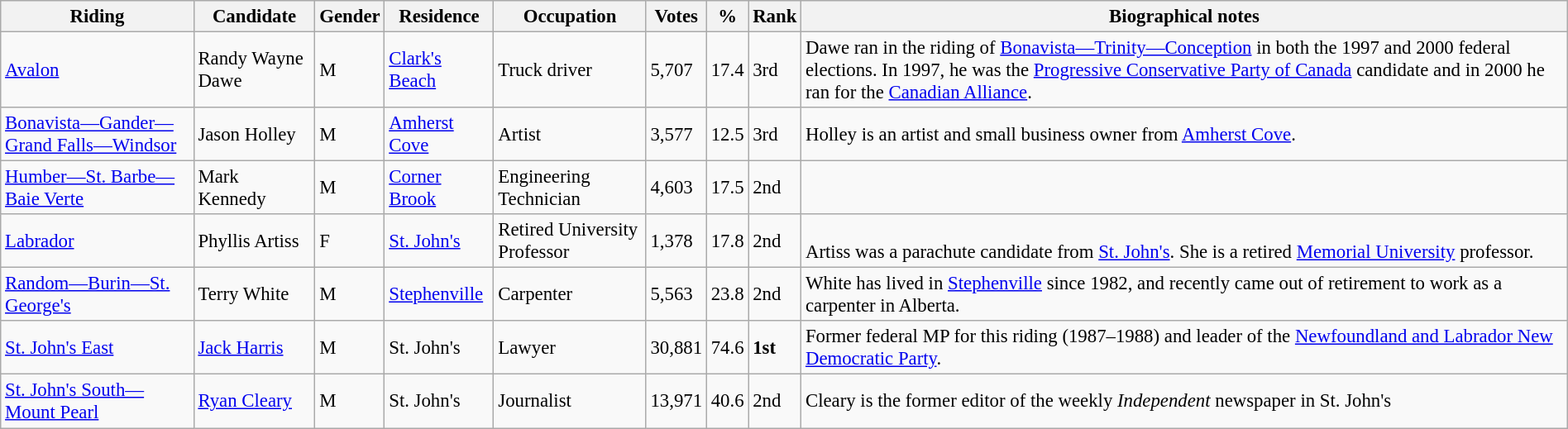<table class="wikitable sortable" style="text-align:left; font-size:95%" width="100%">
<tr>
<th>Riding</th>
<th>Candidate</th>
<th>Gender</th>
<th>Residence</th>
<th>Occupation</th>
<th>Votes</th>
<th>%</th>
<th>Rank</th>
<th>Biographical notes</th>
</tr>
<tr>
<td><a href='#'>Avalon</a></td>
<td>Randy Wayne Dawe</td>
<td>M</td>
<td><a href='#'>Clark's Beach</a></td>
<td>Truck driver</td>
<td>5,707</td>
<td>17.4</td>
<td>3rd</td>
<td>Dawe ran in the riding of <a href='#'>Bonavista—Trinity—Conception</a> in both the 1997 and 2000 federal elections. In 1997, he was the <a href='#'>Progressive Conservative Party of Canada</a> candidate and in 2000 he ran for the <a href='#'>Canadian Alliance</a>.</td>
</tr>
<tr>
<td><a href='#'>Bonavista—Gander—Grand Falls—Windsor</a></td>
<td>Jason Holley</td>
<td>M</td>
<td><a href='#'>Amherst Cove</a></td>
<td>Artist</td>
<td>3,577</td>
<td>12.5</td>
<td>3rd</td>
<td>Holley is an artist and small business owner from <a href='#'>Amherst Cove</a>.</td>
</tr>
<tr>
<td><a href='#'>Humber—St. Barbe—Baie Verte</a></td>
<td>Mark Kennedy</td>
<td>M</td>
<td><a href='#'>Corner Brook</a></td>
<td>Engineering Technician</td>
<td>4,603</td>
<td>17.5</td>
<td>2nd</td>
<td></td>
</tr>
<tr>
<td><a href='#'>Labrador</a></td>
<td>Phyllis Artiss</td>
<td>F</td>
<td><a href='#'>St. John's</a></td>
<td>Retired University Professor</td>
<td>1,378</td>
<td>17.8</td>
<td>2nd</td>
<td><br>Artiss was a parachute candidate from <a href='#'>St. John's</a>. She is a retired <a href='#'>Memorial University</a> professor.</td>
</tr>
<tr>
<td><a href='#'>Random—Burin—St. George's</a></td>
<td>Terry White</td>
<td>M</td>
<td><a href='#'>Stephenville</a></td>
<td>Carpenter</td>
<td>5,563</td>
<td>23.8</td>
<td>2nd</td>
<td>White has lived in <a href='#'>Stephenville</a> since 1982, and recently came out of retirement to work as a carpenter in Alberta.</td>
</tr>
<tr>
<td><a href='#'>St. John's East</a></td>
<td><a href='#'>Jack Harris</a></td>
<td>M</td>
<td>St. John's</td>
<td>Lawyer</td>
<td>30,881</td>
<td>74.6</td>
<td><strong>1st</strong></td>
<td>Former federal MP for this riding (1987–1988) and leader of the <a href='#'>Newfoundland and Labrador New Democratic Party</a>.</td>
</tr>
<tr>
<td><a href='#'>St. John's South—Mount Pearl</a></td>
<td><a href='#'>Ryan Cleary</a></td>
<td>M</td>
<td>St. John's</td>
<td>Journalist</td>
<td>13,971</td>
<td>40.6</td>
<td>2nd</td>
<td>Cleary is the former editor of the weekly <em>Independent</em> newspaper in St. John's</td>
</tr>
</table>
